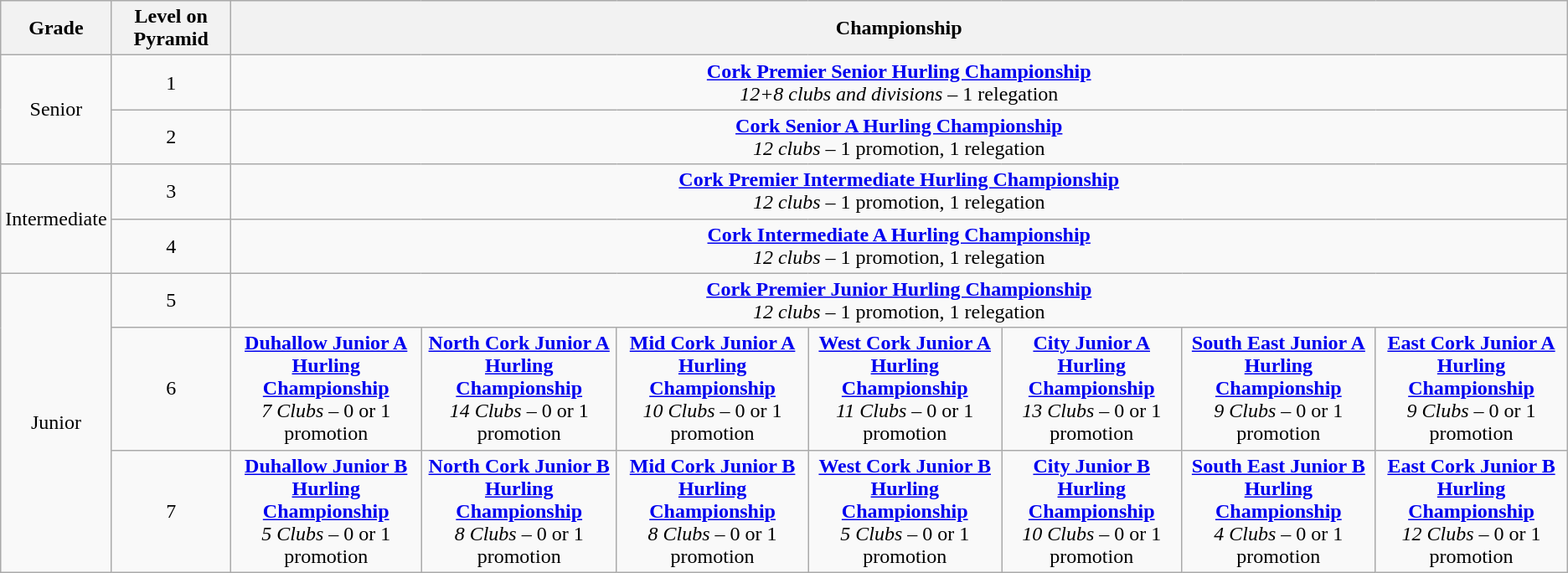<table class="wikitable" style="text-align: center;">
<tr>
<th>Grade</th>
<th width="7.6%">Level on Pyramid</th>
<th colspan="7">Championship</th>
</tr>
<tr>
<td rowspan="2">Senior</td>
<td>1</td>
<td colspan="7"><strong><a href='#'>Cork Premier Senior Hurling Championship</a></strong><br><em>12+8 clubs and divisions</em> – 1 relegation</td>
</tr>
<tr>
<td>2</td>
<td colspan="7"><strong><a href='#'>Cork Senior A Hurling Championship</a></strong><br><em>12 clubs</em> – 1 promotion, 1 relegation</td>
</tr>
<tr>
<td rowspan="2">Intermediate</td>
<td>3</td>
<td colspan="7"><strong><a href='#'>Cork Premier Intermediate Hurling Championship</a></strong><br><em>12 clubs</em> – 1 promotion, 1 relegation</td>
</tr>
<tr>
<td>4</td>
<td colspan="7"><strong><a href='#'>Cork Intermediate A Hurling Championship</a></strong><br><em>12 clubs</em> – 1 promotion, 1 relegation</td>
</tr>
<tr>
<td rowspan="3">Junior</td>
<td>5</td>
<td colspan="7"><strong><a href='#'>Cork Premier Junior Hurling Championship</a></strong><br><em>12 clubs</em> – 1 promotion, 1 relegation</td>
</tr>
<tr>
<td>6</td>
<td><strong><a href='#'>Duhallow Junior A Hurling Championship</a></strong><br><em>7 Clubs</em> – 0 or 1 promotion</td>
<td><strong><a href='#'>North Cork Junior A Hurling Championship</a></strong><br><em>14 Clubs</em> – 0 or 1 promotion</td>
<td><strong><a href='#'>Mid Cork Junior A Hurling Championship</a></strong><br><em>10 Clubs</em> – 0 or 1 promotion</td>
<td><strong><a href='#'>West Cork Junior A Hurling Championship</a></strong><br><em>11 Clubs</em> – 0 or 1 promotion</td>
<td><strong><a href='#'>City Junior A Hurling Championship</a></strong><br><em>13 Clubs</em> – 0 or 1 promotion</td>
<td><strong><a href='#'>South East Junior A Hurling Championship</a></strong><br><em>9 Clubs</em> – 0 or 1 promotion</td>
<td><strong><a href='#'>East Cork Junior A Hurling Championship</a></strong><br><em>9 Clubs</em> – 0 or 1 promotion</td>
</tr>
<tr>
<td>7</td>
<td><strong><a href='#'>Duhallow Junior B Hurling Championship</a></strong><br><em>5 Clubs</em> – 0 or 1 promotion</td>
<td><strong><a href='#'>North Cork Junior B Hurling Championship</a></strong><br><em>8 Clubs</em> – 0 or 1 promotion</td>
<td><strong><a href='#'>Mid Cork Junior B Hurling Championship</a></strong><br><em>8 Clubs</em> – 0 or 1 promotion</td>
<td><strong><a href='#'>West Cork Junior B Hurling Championship</a></strong><br><em>5 Clubs</em> – 0 or 1 promotion</td>
<td><strong><a href='#'>City Junior B Hurling Championship</a></strong><br><em>10 Clubs</em> – 0 or 1 promotion</td>
<td><strong><a href='#'>South East Junior B Hurling Championship</a></strong><br><em>4 Clubs</em> – 0 or 1 promotion</td>
<td><strong><a href='#'>East Cork Junior B Hurling Championship</a></strong><br><em>12 Clubs</em> – 0 or 1 promotion</td>
</tr>
</table>
